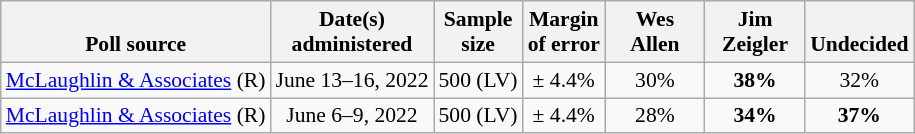<table class="wikitable" style="font-size:90%;text-align:center;">
<tr valign=bottom>
<th>Poll source</th>
<th>Date(s)<br>administered</th>
<th>Sample<br>size</th>
<th>Margin<br>of error</th>
<th style="width:60px;">Wes<br>Allen</th>
<th style="width:60px;">Jim<br>Zeigler</th>
<th>Undecided</th>
</tr>
<tr>
<td style="text-align:left;"><a href='#'>McLaughlin & Associates</a> (R)</td>
<td>June 13–16, 2022</td>
<td>500 (LV)</td>
<td>± 4.4%</td>
<td>30%</td>
<td><strong>38%</strong></td>
<td>32%</td>
</tr>
<tr>
<td style="text-align:left;"><a href='#'>McLaughlin & Associates</a> (R)</td>
<td>June 6–9, 2022</td>
<td>500 (LV)</td>
<td>± 4.4%</td>
<td>28%</td>
<td><strong>34%</strong></td>
<td><strong>37%</strong></td>
</tr>
</table>
